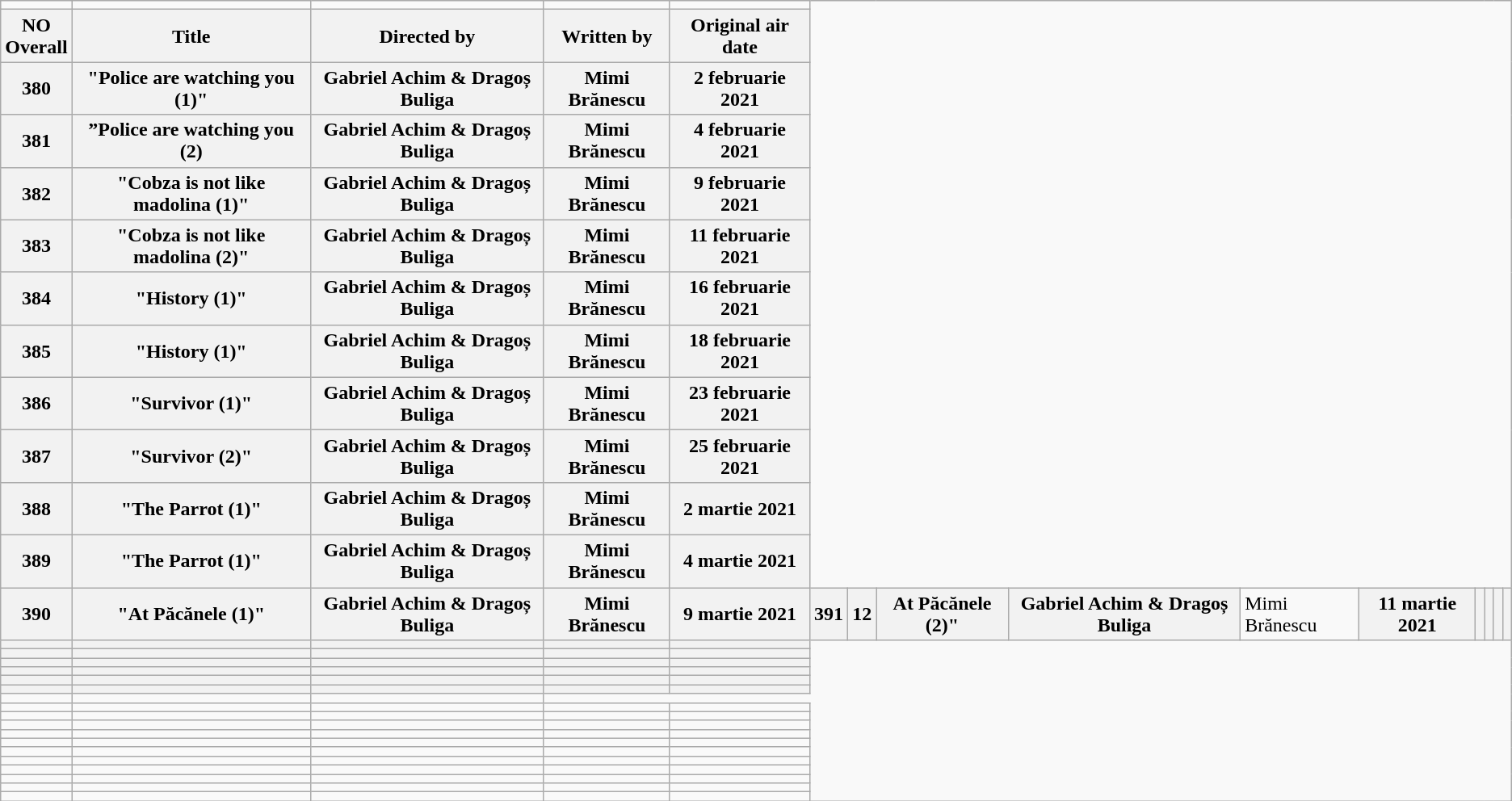<table class="wikitable">
<tr>
<td></td>
<td></td>
<td></td>
<td></td>
<td></td>
</tr>
<tr>
<th>NO<br>Overall</th>
<th>Title</th>
<th>Directed by</th>
<th>Written by</th>
<th>Original air date</th>
</tr>
<tr>
<th>380</th>
<th>"Police are watching you (1)"</th>
<th>Gabriel Achim & Dragoș Buliga</th>
<th>Mimi Brănescu</th>
<th>2 februarie 2021</th>
</tr>
<tr>
<th>381</th>
<th>”Police are watching you (2)</th>
<th>Gabriel Achim & Dragoș Buliga</th>
<th>Mimi Brănescu</th>
<th>4 februarie 2021</th>
</tr>
<tr>
<th>382</th>
<th>"Cobza is not like madolina (1)"</th>
<th>Gabriel Achim & Dragoș Buliga</th>
<th>Mimi Brănescu</th>
<th>9 februarie 2021</th>
</tr>
<tr>
<th>383</th>
<th>"Cobza is not like madolina (2)"</th>
<th>Gabriel Achim & Dragoș Buliga</th>
<th>Mimi Brănescu</th>
<th>11 februarie 2021</th>
</tr>
<tr>
<th>384</th>
<th>"History (1)"</th>
<th>Gabriel Achim & Dragoș Buliga</th>
<th>Mimi Brănescu</th>
<th>16 februarie 2021</th>
</tr>
<tr>
<th>385</th>
<th>"History (1)"</th>
<th>Gabriel Achim & Dragoș Buliga</th>
<th>Mimi Brănescu</th>
<th>18 februarie 2021</th>
</tr>
<tr>
<th>386</th>
<th>"Survivor (1)"</th>
<th>Gabriel Achim & Dragoș Buliga</th>
<th>Mimi Brănescu</th>
<th>23 februarie 2021</th>
</tr>
<tr>
<th>387</th>
<th>"Survivor (2)"</th>
<th>Gabriel Achim & Dragoș Buliga</th>
<th>Mimi Brănescu</th>
<th>25 februarie 2021</th>
</tr>
<tr>
<th>388</th>
<th>"The Parrot (1)"</th>
<th>Gabriel Achim & Dragoș Buliga</th>
<th>Mimi Brănescu</th>
<th>2 martie 2021</th>
</tr>
<tr>
<th>389</th>
<th>"The Parrot (1)"</th>
<th>Gabriel Achim & Dragoș Buliga</th>
<th>Mimi Brănescu</th>
<th>4 martie 2021</th>
</tr>
<tr>
<th>390</th>
<th>"At Păcănele (1)"</th>
<th>Gabriel Achim & Dragoș Buliga</th>
<th>Mimi Brănescu</th>
<th>9 martie 2021</th>
<th>391</th>
<th>12</th>
<th>At Păcănele (2)"</th>
<th>Gabriel Achim & Dragoș Buliga</th>
<td>Mimi Brănescu</td>
<th>11 martie 2021</th>
<th></th>
<th></th>
<th></th>
<th></th>
</tr>
<tr>
<th></th>
<th></th>
<th></th>
<th></th>
<th></th>
</tr>
<tr>
<th></th>
<th></th>
<th></th>
<th></th>
<th></th>
</tr>
<tr>
<th></th>
<th></th>
<th></th>
<th></th>
<th></th>
</tr>
<tr>
<th></th>
<th></th>
<th></th>
<th></th>
<th></th>
</tr>
<tr>
<th></th>
<th></th>
<th></th>
<th></th>
<th></th>
</tr>
<tr>
<th></th>
<th></th>
<th></th>
<th></th>
<th></th>
</tr>
<tr>
<td></td>
<td></td>
<td></td>
</tr>
<tr>
<td></td>
<td></td>
<td></td>
<td></td>
<td></td>
</tr>
<tr>
<td></td>
<td></td>
<td></td>
<td></td>
<td></td>
</tr>
<tr>
<td></td>
<td></td>
<td></td>
<td></td>
<td></td>
</tr>
<tr>
<td></td>
<td></td>
<td></td>
<td></td>
<td></td>
</tr>
<tr>
<td></td>
<td></td>
<td></td>
<td></td>
<td></td>
</tr>
<tr>
<td></td>
<td></td>
<td></td>
<td></td>
<td></td>
</tr>
<tr>
<td></td>
<td></td>
<td></td>
<td></td>
<td></td>
</tr>
<tr>
<td></td>
<td></td>
<td></td>
<td></td>
<td></td>
</tr>
<tr>
<td></td>
<td></td>
<td></td>
<td></td>
<td></td>
</tr>
<tr>
<td></td>
<td></td>
<td></td>
<td></td>
<td></td>
</tr>
<tr>
<td></td>
<td></td>
<td></td>
<td></td>
<td></td>
</tr>
</table>
